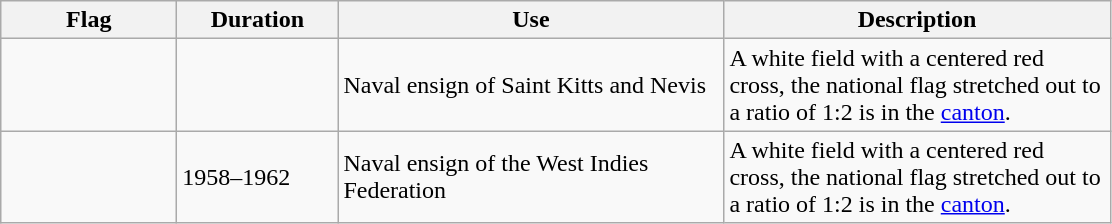<table class="wikitable">
<tr>
<th width="110">Flag</th>
<th width="100">Duration</th>
<th width="250">Use</th>
<th width="250">Description</th>
</tr>
<tr>
<td></td>
<td></td>
<td>Naval ensign of Saint Kitts and Nevis</td>
<td>A white field with a centered red cross, the national flag stretched out to a ratio of 1:2 is in the <a href='#'>canton</a>.</td>
</tr>
<tr>
<td></td>
<td>1958–1962</td>
<td>Naval ensign of the West Indies Federation</td>
<td>A white field with a centered red cross, the national flag stretched out to a ratio of 1:2 is in the <a href='#'>canton</a>.</td>
</tr>
</table>
